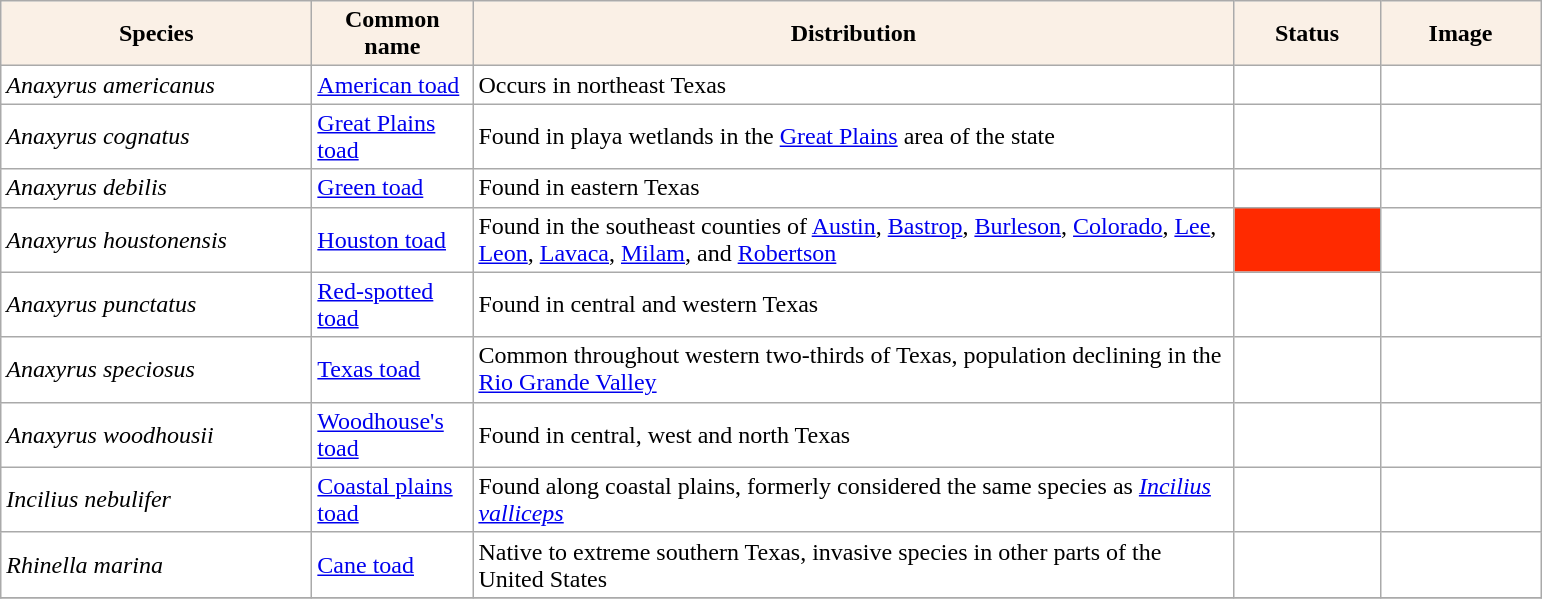<table class="sortable wikitable plainrowheaders" border="0" style="background:#ffffff" align="top" class="sortable wikitable">
<tr –>
<th scope="col" style="background-color:Linen; color:Black" width=200 px>Species</th>
<th scope="col" style="background-color:Linen; color:Black" width=100 px>Common name</th>
<th scope="col" style="background:Linen; color:Black" width=500 px>Distribution</th>
<th scope="col" style="background-color:Linen; color:Black" width=90 px>Status</th>
<th scope="col" style="background:Linen; color:Black" width=100 px>Image</th>
</tr>
<tr>
<td !scope="row" style="background:#ffffff"><em>Anaxyrus americanus</em></td>
<td><a href='#'>American toad</a></td>
<td>Occurs in northeast Texas</td>
<td style="text-align:center;"></td>
<td></td>
</tr>
<tr>
<td !scope="row" style="background:#ffffff"><em>Anaxyrus cognatus</em></td>
<td><a href='#'>Great Plains toad</a></td>
<td>Found in playa wetlands in the <a href='#'>Great Plains</a> area of the state</td>
<td style="text-align:center;"></td>
<td></td>
</tr>
<tr>
<td !scope="row" style="background:#ffffff"><em>Anaxyrus debilis</em></td>
<td><a href='#'>Green toad</a></td>
<td>Found in eastern Texas</td>
<td style="text-align:center;"></td>
<td></td>
</tr>
<tr>
<td !scope="row" style="background:#ffffff"><em>Anaxyrus houstonensis</em></td>
<td><a href='#'>Houston toad</a></td>
<td>Found in the southeast counties of <a href='#'>Austin</a>, <a href='#'>Bastrop</a>, <a href='#'>Burleson</a>, <a href='#'>Colorado</a>, <a href='#'>Lee</a>, <a href='#'>Leon</a>, <a href='#'>Lavaca</a>, <a href='#'>Milam</a>, and <a href='#'>Robertson</a></td>
<td style="background: #FF2A00; text-align:center;"></td>
<td></td>
</tr>
<tr>
<td !scope="row" style="background:#ffffff"><em>Anaxyrus punctatus</em></td>
<td><a href='#'>Red-spotted toad</a></td>
<td>Found in central and western Texas</td>
<td style="text-align:center;"></td>
<td></td>
</tr>
<tr>
<td !scope="row" style="background:#ffffff"><em>Anaxyrus speciosus</em></td>
<td><a href='#'>Texas toad</a></td>
<td>Common throughout western two-thirds of Texas, population declining in the <a href='#'>Rio Grande Valley</a></td>
<td style="text-align:center;"></td>
<td></td>
</tr>
<tr>
<td !scope="row" style="background:#ffffff"><em>Anaxyrus woodhousii</em></td>
<td><a href='#'>Woodhouse's toad</a></td>
<td>Found in central, west and north Texas</td>
<td style="text-align:center;"></td>
<td></td>
</tr>
<tr>
<td !scope="row" style="background:#ffffff"><em>Incilius nebulifer</em></td>
<td><a href='#'>Coastal plains toad</a></td>
<td>Found along coastal plains, formerly considered the same species as <em><a href='#'>Incilius valliceps</a></em></td>
<td style="text-align:center;"></td>
<td></td>
</tr>
<tr>
<td !scope="row" style="background:#ffffff"><em>Rhinella marina</em></td>
<td><a href='#'>Cane toad</a></td>
<td>Native to extreme southern Texas, invasive species in other parts of the United States</td>
<td style="text-align:center;"></td>
<td></td>
</tr>
<tr>
</tr>
</table>
